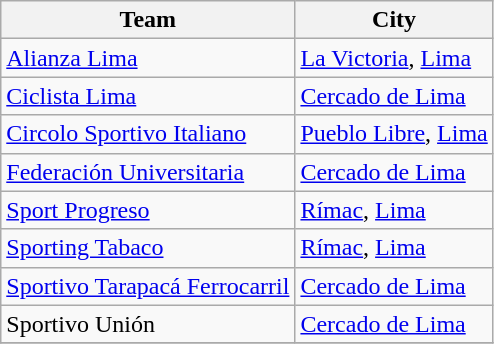<table class="wikitable sortable">
<tr>
<th>Team</th>
<th>City</th>
</tr>
<tr>
<td><a href='#'>Alianza Lima</a></td>
<td><a href='#'>La Victoria</a>, <a href='#'>Lima</a></td>
</tr>
<tr>
<td><a href='#'>Ciclista Lima</a></td>
<td><a href='#'>Cercado de Lima</a></td>
</tr>
<tr>
<td><a href='#'>Circolo Sportivo Italiano</a></td>
<td><a href='#'>Pueblo Libre</a>, <a href='#'>Lima</a></td>
</tr>
<tr>
<td><a href='#'>Federación Universitaria</a></td>
<td><a href='#'>Cercado de Lima</a></td>
</tr>
<tr>
<td><a href='#'>Sport Progreso</a></td>
<td><a href='#'>Rímac</a>, <a href='#'>Lima</a></td>
</tr>
<tr>
<td><a href='#'>Sporting Tabaco</a></td>
<td><a href='#'>Rímac</a>, <a href='#'>Lima</a></td>
</tr>
<tr>
<td><a href='#'>Sportivo Tarapacá Ferrocarril</a></td>
<td><a href='#'>Cercado de Lima</a></td>
</tr>
<tr>
<td>Sportivo Unión</td>
<td><a href='#'>Cercado de Lima</a></td>
</tr>
<tr>
</tr>
</table>
